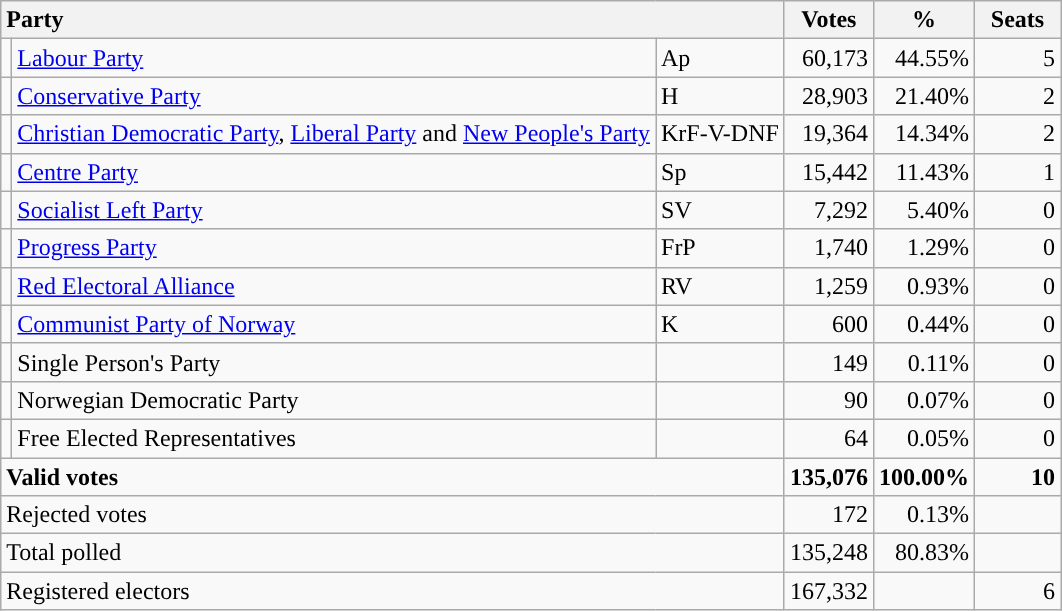<table class="wikitable" border="1" style="text-align:right;">
<tr>
<th style="text-align:left;" colspan=3>Party</th>
<th align=center width="50">Votes</th>
<th align=center width="50">%</th>
<th align=center width="50">Seats</th>
</tr>
<tr>
<td style="color:inherit;background:"></td>
<td align=left><a href='#'>Labour Party</a></td>
<td align=left>Ap</td>
<td>60,173</td>
<td>44.55%</td>
<td>5</td>
</tr>
<tr>
<td style="color:inherit;background:"></td>
<td align=left><a href='#'>Conservative Party</a></td>
<td align=left>H</td>
<td>28,903</td>
<td>21.40%</td>
<td>2</td>
</tr>
<tr>
<td></td>
<td align=left><a href='#'>Christian Democratic Party</a>, <a href='#'>Liberal Party</a> and <a href='#'>New People's Party</a></td>
<td align=left>KrF-V-DNF</td>
<td>19,364</td>
<td>14.34%</td>
<td>2</td>
</tr>
<tr>
<td style="color:inherit;background:"></td>
<td align=left><a href='#'>Centre Party</a></td>
<td align=left>Sp</td>
<td>15,442</td>
<td>11.43%</td>
<td>1</td>
</tr>
<tr>
<td style="color:inherit;background:"></td>
<td align=left><a href='#'>Socialist Left Party</a></td>
<td align=left>SV</td>
<td>7,292</td>
<td>5.40%</td>
<td>0</td>
</tr>
<tr>
<td style="color:inherit;background:"></td>
<td align=left><a href='#'>Progress Party</a></td>
<td align=left>FrP</td>
<td>1,740</td>
<td>1.29%</td>
<td>0</td>
</tr>
<tr>
<td style="color:inherit;background:"></td>
<td align=left><a href='#'>Red Electoral Alliance</a></td>
<td align=left>RV</td>
<td>1,259</td>
<td>0.93%</td>
<td>0</td>
</tr>
<tr>
<td style="color:inherit;background:"></td>
<td align=left><a href='#'>Communist Party of Norway</a></td>
<td align=left>K</td>
<td>600</td>
<td>0.44%</td>
<td>0</td>
</tr>
<tr>
<td></td>
<td align=left>Single Person's Party</td>
<td align=left></td>
<td>149</td>
<td>0.11%</td>
<td>0</td>
</tr>
<tr>
<td></td>
<td align=left>Norwegian Democratic Party</td>
<td align=left></td>
<td>90</td>
<td>0.07%</td>
<td>0</td>
</tr>
<tr>
<td></td>
<td align=left>Free Elected Representatives</td>
<td align=left></td>
<td>64</td>
<td>0.05%</td>
<td>0</td>
</tr>
<tr style="font-weight:bold">
<td align=left colspan=3>Valid votes</td>
<td>135,076</td>
<td>100.00%</td>
<td>10</td>
</tr>
<tr>
<td align=left colspan=3>Rejected votes</td>
<td>172</td>
<td>0.13%</td>
<td></td>
</tr>
<tr>
<td align=left colspan=3>Total polled</td>
<td>135,248</td>
<td>80.83%</td>
<td></td>
</tr>
<tr>
<td align=left colspan=3>Registered electors</td>
<td>167,332</td>
<td></td>
<td>6</td>
</tr>
</table>
